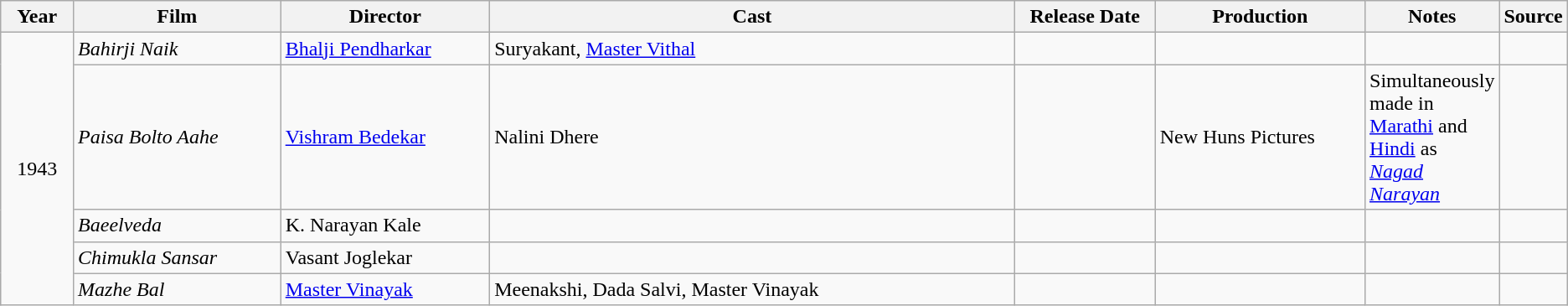<table class ="wikitable sortable collapsible">
<tr>
<th style="width: 05%;">Year</th>
<th style="width: 15%;">Film</th>
<th style="width: 15%;">Director</th>
<th style="width: 40%;" class="unsortable">Cast</th>
<th style="width: 10%;">Release Date</th>
<th style="width: 15%;" class="unsortable">Production</th>
<th style="width: 15%;" class="unsortable">Notes</th>
<th style="width: 15%;" class="unsortable">Source</th>
</tr>
<tr>
<td rowspan=5 align="center">1943</td>
<td><em>Bahirji Naik</em></td>
<td><a href='#'>Bhalji Pendharkar</a></td>
<td>Suryakant, <a href='#'>Master Vithal</a></td>
<td></td>
<td></td>
<td></td>
<td></td>
</tr>
<tr>
<td><em>Paisa Bolto Aahe</em></td>
<td><a href='#'>Vishram Bedekar</a></td>
<td>Nalini Dhere</td>
<td></td>
<td>New Huns Pictures</td>
<td>Simultaneously made in <a href='#'>Marathi</a> and <a href='#'>Hindi</a> as <em><a href='#'>Nagad Narayan</a></em></td>
<td></td>
</tr>
<tr>
<td><em>Baeelveda</em></td>
<td>K. Narayan Kale</td>
<td></td>
<td></td>
<td></td>
<td></td>
<td></td>
</tr>
<tr>
<td><em>Chimukla Sansar</em></td>
<td>Vasant Joglekar</td>
<td></td>
<td></td>
<td></td>
<td></td>
<td></td>
</tr>
<tr>
<td><em>Mazhe Bal</em></td>
<td><a href='#'>Master Vinayak</a></td>
<td>Meenakshi, Dada Salvi, Master Vinayak</td>
<td></td>
<td></td>
<td></td>
<td></td>
</tr>
</table>
